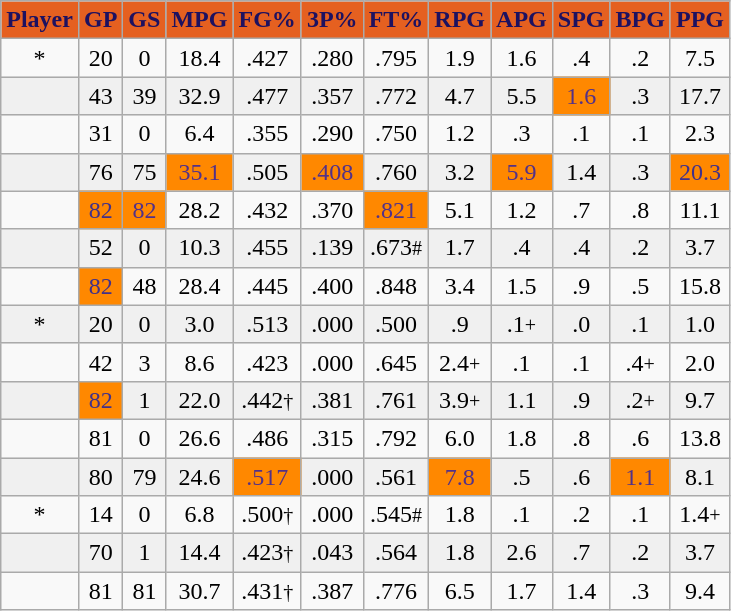<table class="wikitable sortable" style="text-align:right;">
<tr>
<th style="background:#E56020; color:#1D1160">Player</th>
<th style="background:#E56020; color:#1D1160">GP</th>
<th style="background:#E56020; color:#1D1160">GS</th>
<th style="background:#E56020; color:#1D1160">MPG</th>
<th style="background:#E56020; color:#1D1160">FG%</th>
<th style="background:#E56020; color:#1D1160">3P%</th>
<th style="background:#E56020; color:#1D1160">FT%</th>
<th style="background:#E56020; color:#1D1160">RPG</th>
<th style="background:#E56020; color:#1D1160">APG</th>
<th style="background:#E56020; color:#1D1160">SPG</th>
<th style="background:#E56020; color:#1D1160">BPG</th>
<th style="background:#E56020; color:#1D1160">PPG</th>
</tr>
<tr align="center" bgcolor="">
<td>*</td>
<td>20</td>
<td>0</td>
<td>18.4</td>
<td>.427</td>
<td>.280</td>
<td>.795</td>
<td>1.9</td>
<td>1.6</td>
<td>.4</td>
<td>.2</td>
<td>7.5</td>
</tr>
<tr align="center" bgcolor="#f0f0f0">
<td></td>
<td>43</td>
<td>39</td>
<td>32.9</td>
<td>.477</td>
<td>.357</td>
<td>.772</td>
<td>4.7</td>
<td>5.5</td>
<td style="background:#FF8800;color:#523189;">1.6</td>
<td>.3</td>
<td>17.7</td>
</tr>
<tr align="center" bgcolor="">
<td></td>
<td>31</td>
<td>0</td>
<td>6.4</td>
<td>.355</td>
<td>.290</td>
<td>.750</td>
<td>1.2</td>
<td>.3</td>
<td>.1</td>
<td>.1</td>
<td>2.3</td>
</tr>
<tr align="center" bgcolor="#f0f0f0">
<td></td>
<td>76</td>
<td>75</td>
<td style="background:#FF8800;color:#523189;">35.1</td>
<td>.505</td>
<td style="background:#FF8800;color:#523189;">.408</td>
<td>.760</td>
<td>3.2</td>
<td style="background:#FF8800;color:#523189;">5.9</td>
<td>1.4</td>
<td>.3</td>
<td style="background:#FF8800;color:#423189;">20.3</td>
</tr>
<tr align="center" bgcolor="">
<td></td>
<td style="background:#FF8800;color:#423189;">82</td>
<td style="background:#FF8800;color:#523189;">82</td>
<td>28.2</td>
<td>.432</td>
<td>.370</td>
<td style="background:#FF8800;color:#523189;">.821</td>
<td>5.1</td>
<td>1.2</td>
<td>.7</td>
<td>.8</td>
<td>11.1</td>
</tr>
<tr align="center" bgcolor="#f0f0f0">
<td></td>
<td>52</td>
<td>0</td>
<td>10.3</td>
<td>.455</td>
<td>.139</td>
<td>.673<small>#</small></td>
<td>1.7</td>
<td>.4</td>
<td>.4</td>
<td>.2</td>
<td>3.7</td>
</tr>
<tr align="center" bgcolor="">
<td></td>
<td style="background:#FF8800;color:#423189;">82</td>
<td>48</td>
<td>28.4</td>
<td>.445</td>
<td>.400</td>
<td>.848</td>
<td>3.4</td>
<td>1.5</td>
<td>.9</td>
<td>.5</td>
<td>15.8</td>
</tr>
<tr align="center" bgcolor="#f0f0f0">
<td>*</td>
<td>20</td>
<td>0</td>
<td>3.0</td>
<td>.513</td>
<td>.000</td>
<td>.500</td>
<td>.9</td>
<td>.1<small>+</small></td>
<td>.0</td>
<td>.1</td>
<td>1.0</td>
</tr>
<tr align="center" bgcolor="">
<td></td>
<td>42</td>
<td>3</td>
<td>8.6</td>
<td>.423</td>
<td>.000</td>
<td>.645</td>
<td>2.4<small>+</small></td>
<td>.1</td>
<td>.1</td>
<td>.4<small>+</small></td>
<td>2.0</td>
</tr>
<tr align="center" bgcolor="#f0f0f0">
<td></td>
<td style="background:#FF8800;color:#423189;">82</td>
<td>1</td>
<td>22.0</td>
<td>.442<small>†</small></td>
<td>.381</td>
<td>.761</td>
<td>3.9<small>+</small></td>
<td>1.1</td>
<td>.9</td>
<td>.2<small>+</small></td>
<td>9.7</td>
</tr>
<tr align="center" bgcolor="">
<td></td>
<td>81</td>
<td>0</td>
<td>26.6</td>
<td>.486</td>
<td>.315</td>
<td>.792</td>
<td>6.0</td>
<td>1.8</td>
<td>.8</td>
<td>.6</td>
<td>13.8</td>
</tr>
<tr align="center" bgcolor="#f0f0f0">
<td></td>
<td>80</td>
<td>79</td>
<td>24.6</td>
<td style="background:#FF8800;color:#523189;">.517</td>
<td>.000</td>
<td>.561</td>
<td style="background:#FF8800;color:#523189;">7.8</td>
<td>.5</td>
<td>.6</td>
<td style="background:#FF8800;color:#523189;">1.1</td>
<td>8.1</td>
</tr>
<tr align="center" bgcolor="">
<td>*</td>
<td>14</td>
<td>0</td>
<td>6.8</td>
<td>.500<small>†</small></td>
<td>.000</td>
<td>.545<small>#</small></td>
<td>1.8</td>
<td>.1</td>
<td>.2</td>
<td>.1</td>
<td>1.4<small>+</small></td>
</tr>
<tr align="center" bgcolor="#f0f0f0">
<td></td>
<td>70</td>
<td>1</td>
<td>14.4</td>
<td>.423<small>†</small></td>
<td>.043</td>
<td>.564</td>
<td>1.8</td>
<td>2.6</td>
<td>.7</td>
<td>.2</td>
<td>3.7</td>
</tr>
<tr align="center" bgcolor="">
<td></td>
<td>81</td>
<td>81</td>
<td>30.7</td>
<td>.431<small>†</small></td>
<td>.387</td>
<td>.776</td>
<td>6.5</td>
<td>1.7</td>
<td>1.4</td>
<td>.3</td>
<td>9.4</td>
</tr>
</table>
